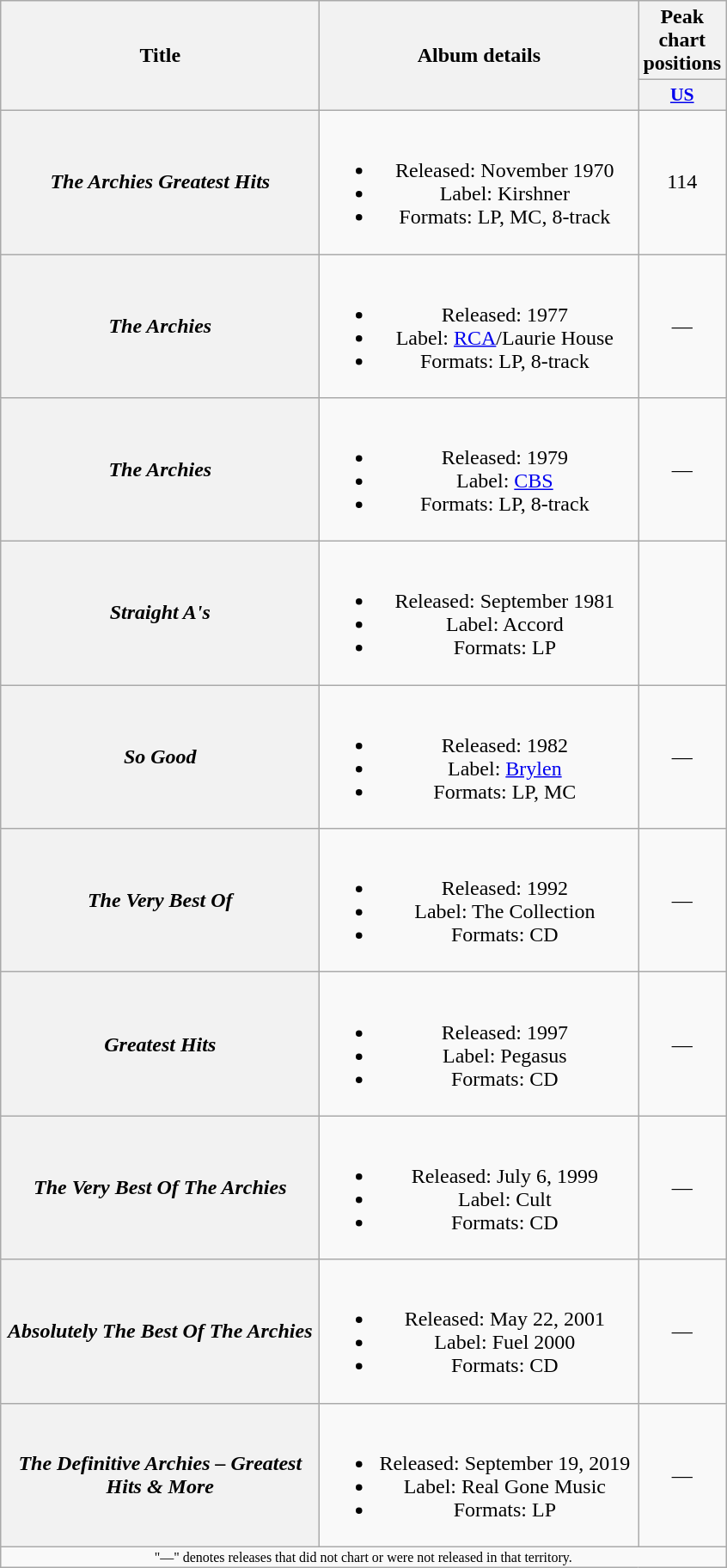<table class="wikitable plainrowheaders" style="text-align:center;">
<tr>
<th rowspan="2" scope="col" style="width:15em;">Title</th>
<th rowspan="2" scope="col" style="width:15em;">Album details</th>
<th>Peak chart positions</th>
</tr>
<tr>
<th scope="col" style="width:2em;font-size:90%;"><a href='#'>US</a><br></th>
</tr>
<tr>
<th scope="row"><em>The Archies Greatest Hits</em></th>
<td><br><ul><li>Released: November 1970</li><li>Label: Kirshner</li><li>Formats: LP, MC, 8-track</li></ul></td>
<td>114</td>
</tr>
<tr>
<th scope="row"><em>The Archies</em></th>
<td><br><ul><li>Released: 1977</li><li>Label: <a href='#'>RCA</a>/Laurie House</li><li>Formats: LP, 8-track</li></ul></td>
<td>—</td>
</tr>
<tr>
<th scope="row"><em>The Archies</em></th>
<td><br><ul><li>Released: 1979</li><li>Label: <a href='#'>CBS</a></li><li>Formats: LP, 8-track</li></ul></td>
<td>—</td>
</tr>
<tr>
<th scope="row"><em>Straight A's</em></th>
<td><br><ul><li>Released: September 1981</li><li>Label: Accord</li><li>Formats: LP</li></ul></td>
<td></td>
</tr>
<tr>
<th scope="row"><em>So Good</em></th>
<td><br><ul><li>Released: 1982</li><li>Label: <a href='#'>Brylen</a></li><li>Formats: LP, MC</li></ul></td>
<td>—</td>
</tr>
<tr>
<th scope="row"><em>The Very Best Of</em></th>
<td><br><ul><li>Released: 1992</li><li>Label: The Collection</li><li>Formats: CD</li></ul></td>
<td>—</td>
</tr>
<tr>
<th scope="row"><em>Greatest Hits</em></th>
<td><br><ul><li>Released: 1997</li><li>Label: Pegasus</li><li>Formats: CD</li></ul></td>
<td>—</td>
</tr>
<tr>
<th scope="row"><em>The Very Best Of The Archies</em></th>
<td><br><ul><li>Released: July 6, 1999</li><li>Label: Cult</li><li>Formats: CD</li></ul></td>
<td>—</td>
</tr>
<tr>
<th scope="row"><em>Absolutely The Best Of The Archies</em></th>
<td><br><ul><li>Released: May 22, 2001</li><li>Label: Fuel 2000</li><li>Formats: CD</li></ul></td>
<td>—</td>
</tr>
<tr>
<th scope="row"><em>The Definitive Archies – Greatest Hits & More</em></th>
<td><br><ul><li>Released: September 19, 2019</li><li>Label: Real Gone Music</li><li>Formats: LP</li></ul></td>
<td>—</td>
</tr>
<tr>
<td colspan="3" style="font-size:8pt">"—" denotes releases that did not chart or were not released in that territory.</td>
</tr>
</table>
